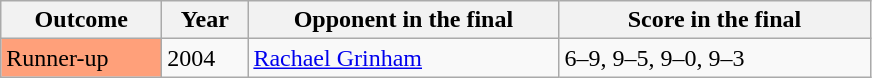<table class="sortable wikitable">
<tr>
<th width="100">Outcome</th>
<th width="50">Year</th>
<th width="200">Opponent in the final</th>
<th width="200">Score in the final</th>
</tr>
<tr>
<td bgcolor="ffa07a">Runner-up</td>
<td>2004</td>
<td> <a href='#'>Rachael Grinham</a></td>
<td>6–9, 9–5, 9–0, 9–3</td>
</tr>
</table>
